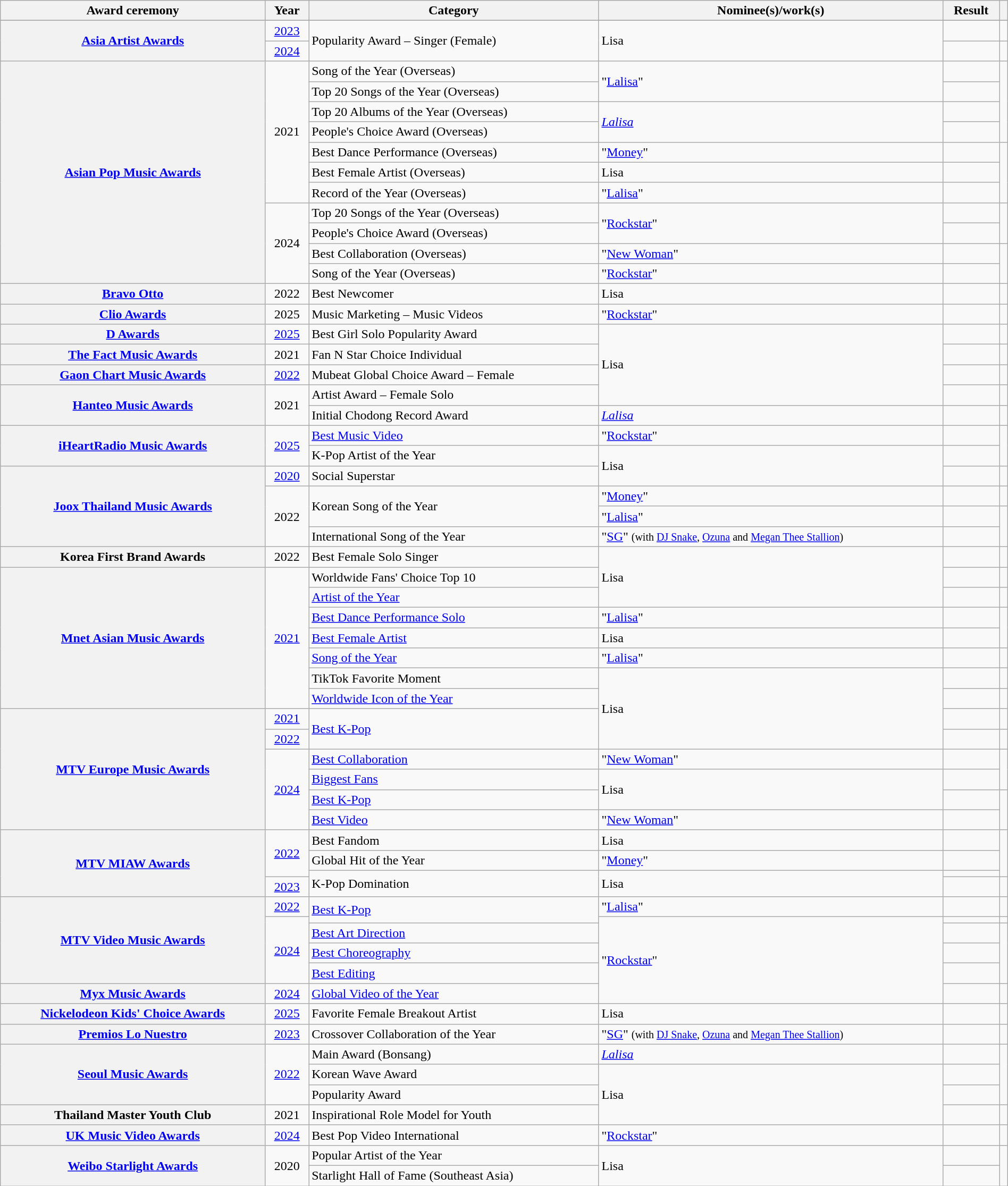<table class="wikitable sortable plainrowheaders" style="width:100%;">
<tr>
<th scope="col">Award ceremony</th>
<th scope="col">Year</th>
<th scope="col">Category</th>
<th scope="col">Nominee(s)/work(s)</th>
<th scope="col">Result</th>
<th scope="col" class="unsortable"></th>
</tr>
<tr>
</tr>
<tr>
<th scope="row" rowspan="2"><a href='#'>Asia Artist Awards</a> </th>
<td style="text-align:center"><a href='#'>2023</a></td>
<td rowspan="2">Popularity Award – Singer (Female)</td>
<td rowspan="2">Lisa</td>
<td></td>
<td style="text-align:center"></td>
</tr>
<tr>
<td style="text-align:center"><a href='#'>2024</a></td>
<td></td>
<td style="text-align:center"></td>
</tr>
<tr>
<th rowspan="11" scope="row"><a href='#'>Asian Pop Music Awards</a></th>
<td rowspan="7" style="text-align:center">2021</td>
<td>Song of the Year (Overseas)</td>
<td rowspan="2">"<a href='#'>Lalisa</a>"</td>
<td></td>
<td rowspan="4" style="text-align:center"></td>
</tr>
<tr>
<td>Top 20 Songs of the Year  (Overseas)</td>
<td></td>
</tr>
<tr>
<td>Top 20 Albums of the Year (Overseas)</td>
<td rowspan="2"><em><a href='#'>Lalisa</a></em></td>
<td></td>
</tr>
<tr>
<td>People's Choice Award (Overseas)</td>
<td></td>
</tr>
<tr>
<td>Best Dance Performance (Overseas)</td>
<td>"<a href='#'>Money</a>"</td>
<td></td>
<td rowspan="3" style="text-align:center"></td>
</tr>
<tr>
<td>Best Female Artist (Overseas)</td>
<td>Lisa</td>
<td></td>
</tr>
<tr>
<td>Record of the Year (Overseas)</td>
<td>"<a href='#'>Lalisa</a>"</td>
<td></td>
</tr>
<tr>
<td rowspan="4" style="text-align:center">2024</td>
<td>Top 20 Songs of the Year (Overseas)</td>
<td rowspan="2">"<a href='#'>Rockstar</a>"</td>
<td></td>
<td rowspan="2" style="text-align:center"></td>
</tr>
<tr>
<td>People's Choice Award (Overseas)</td>
<td></td>
</tr>
<tr>
<td>Best Collaboration (Overseas)</td>
<td>"<a href='#'>New Woman</a>" </td>
<td></td>
<td rowspan="2" style="text-align:center"></td>
</tr>
<tr>
<td>Song of the Year (Overseas)</td>
<td>"<a href='#'>Rockstar</a>"</td>
<td></td>
</tr>
<tr>
<th scope="row"><a href='#'>Bravo Otto</a> </th>
<td style="text-align:center">2022</td>
<td>Best Newcomer</td>
<td>Lisa</td>
<td></td>
<td style="text-align:center"></td>
</tr>
<tr>
<th scope="row"><a href='#'>Clio Awards</a> </th>
<td style="text-align:center">2025</td>
<td>Music Marketing – Music Videos</td>
<td>"<a href='#'>Rockstar</a>"</td>
<td></td>
<td style="text-align:center"></td>
</tr>
<tr>
<th scope="row"><a href='#'>D Awards</a> </th>
<td style="text-align:center"><a href='#'>2025</a></td>
<td>Best Girl Solo Popularity Award</td>
<td rowspan="4">Lisa</td>
<td></td>
<td style="text-align:center"></td>
</tr>
<tr>
<th scope="row"><a href='#'>The Fact Music Awards</a> </th>
<td style="text-align:center">2021</td>
<td>Fan N Star Choice Individual</td>
<td></td>
<td style="text-align:center"></td>
</tr>
<tr>
<th scope="row"><a href='#'>Gaon Chart Music Awards</a> </th>
<td style="text-align:center"><a href='#'>2022</a></td>
<td>Mubeat Global Choice Award – Female</td>
<td></td>
<td style="text-align:center;"></td>
</tr>
<tr>
<th scope="row" rowspan="2"><a href='#'>Hanteo Music Awards</a> </th>
<td style="text-align:center" rowspan="2">2021</td>
<td>Artist Award – Female Solo</td>
<td></td>
<td style="text-align:center;"></td>
</tr>
<tr>
<td>Initial Chodong Record Award</td>
<td><em><a href='#'>Lalisa</a></em></td>
<td></td>
<td style="text-align:center;"></td>
</tr>
<tr>
<th rowspan="2" scope="row"><a href='#'>iHeartRadio Music Awards</a> </th>
<td style="text-align:center" rowspan="2"><a href='#'>2025</a></td>
<td><a href='#'>Best Music Video</a></td>
<td>"<a href='#'>Rockstar</a>"</td>
<td></td>
<td style="text-align:center" rowspan="2"></td>
</tr>
<tr>
<td>K-Pop Artist of the Year</td>
<td rowspan="2">Lisa</td>
<td></td>
</tr>
<tr>
<th rowspan="4" scope="row"><a href='#'>Joox Thailand Music Awards</a> </th>
<td style="text-align:center"><a href='#'>2020</a></td>
<td>Social Superstar</td>
<td></td>
<td style="text-align:center;"></td>
</tr>
<tr>
<td style="text-align:center" rowspan="3">2022</td>
<td rowspan="2">Korean Song of the Year</td>
<td>"<a href='#'>Money</a>"</td>
<td></td>
<td style="text-align:center"></td>
</tr>
<tr>
<td>"<a href='#'>Lalisa</a>"</td>
<td></td>
<td style="text-align:center" rowspan="2"></td>
</tr>
<tr>
<td>International Song of the Year</td>
<td>"<a href='#'>SG</a>" <small>(with <a href='#'>DJ Snake</a>, <a href='#'>Ozuna</a> and <a href='#'>Megan Thee Stallion</a>)</small></td>
<td></td>
</tr>
<tr>
<th scope="row">Korea First Brand Awards </th>
<td style="text-align:center">2022</td>
<td>Best Female Solo Singer</td>
<td rowspan="3">Lisa</td>
<td></td>
<td style="text-align:center"></td>
</tr>
<tr>
<th scope="row" rowspan="7"><a href='#'>Mnet Asian Music Awards</a> </th>
<td style="text-align:center" rowspan="7"><a href='#'>2021</a></td>
<td>Worldwide Fans' Choice Top 10</td>
<td></td>
<td style="text-align:center"></td>
</tr>
<tr>
<td><a href='#'>Artist of the Year</a></td>
<td></td>
<td style="text-align:center"></td>
</tr>
<tr>
<td><a href='#'>Best Dance Performance Solo</a></td>
<td>"<a href='#'>Lalisa</a>"</td>
<td></td>
<td style="text-align:center;" rowspan="2"></td>
</tr>
<tr>
<td><a href='#'>Best Female Artist</a></td>
<td>Lisa</td>
<td></td>
</tr>
<tr>
<td><a href='#'>Song of the Year</a></td>
<td>"<a href='#'>Lalisa</a>"</td>
<td></td>
<td style="text-align:center"></td>
</tr>
<tr>
<td>TikTok Favorite Moment</td>
<td rowspan="4">Lisa</td>
<td></td>
<td style="text-align:center"></td>
</tr>
<tr>
<td><a href='#'>Worldwide Icon of the Year</a></td>
<td></td>
<td style="text-align:center"></td>
</tr>
<tr>
<th scope="row" rowspan="6"><a href='#'>MTV Europe Music Awards</a></th>
<td style="text-align:center"><a href='#'>2021</a></td>
<td rowspan="2"><a href='#'>Best K-Pop</a></td>
<td></td>
<td style="text-align:center"></td>
</tr>
<tr>
<td style="text-align:center"><a href='#'>2022</a></td>
<td></td>
<td style="text-align:center"></td>
</tr>
<tr>
<td style="text-align:center" rowspan="4"><a href='#'>2024</a></td>
<td><a href='#'>Best Collaboration</a></td>
<td>"<a href='#'>New Woman</a>" </td>
<td></td>
<td style="text-align:center" rowspan="2"></td>
</tr>
<tr>
<td><a href='#'>Biggest Fans</a></td>
<td rowspan="2">Lisa</td>
<td></td>
</tr>
<tr>
<td><a href='#'>Best K-Pop</a></td>
<td></td>
<td style="text-align:center" rowspan="2"></td>
</tr>
<tr>
<td><a href='#'>Best Video</a></td>
<td>"<a href='#'>New Woman</a>" </td>
<td></td>
</tr>
<tr>
<th scope="row" rowspan="4"><a href='#'>MTV MIAW Awards</a></th>
<td style="text-align:center" rowspan="3"><a href='#'>2022</a></td>
<td>Best Fandom</td>
<td>Lisa</td>
<td></td>
<td style="text-align:center" rowspan="3"></td>
</tr>
<tr>
<td>Global Hit of the Year</td>
<td>"<a href='#'>Money</a>"</td>
<td></td>
</tr>
<tr>
<td rowspan="2">K-Pop Domination</td>
<td rowspan="2">Lisa</td>
<td></td>
</tr>
<tr>
<td style="text-align:center"><a href='#'>2023</a></td>
<td></td>
<td style="text-align:center"></td>
</tr>
<tr>
<th scope="row" rowspan="5"><a href='#'>MTV Video Music Awards</a></th>
<td style="text-align:center"><a href='#'>2022</a></td>
<td rowspan="2"><a href='#'>Best K-Pop</a></td>
<td>"<a href='#'>Lalisa</a>"</td>
<td></td>
<td style="text-align:center;"></td>
</tr>
<tr>
<td style="text-align:center" rowspan="4"><a href='#'>2024</a></td>
<td rowspan="5">"<a href='#'>Rockstar</a>"</td>
<td></td>
<td style="text-align:center;"></td>
</tr>
<tr>
<td><a href='#'>Best Art Direction</a></td>
<td></td>
<td style="text-align:center;" rowspan="3"></td>
</tr>
<tr>
<td><a href='#'>Best Choreography</a></td>
<td></td>
</tr>
<tr>
<td><a href='#'>Best Editing</a></td>
<td></td>
</tr>
<tr>
<th scope="row"><a href='#'>Myx Music Awards</a></th>
<td style="text-align:center"><a href='#'>2024</a></td>
<td><a href='#'>Global Video of the Year</a></td>
<td></td>
<td style="text-align:center"></td>
</tr>
<tr>
<th scope="row"><a href='#'>Nickelodeon Kids' Choice Awards</a> </th>
<td style="text-align:center"><a href='#'>2025</a></td>
<td>Favorite Female Breakout Artist</td>
<td>Lisa</td>
<td></td>
<td style="text-align:center"></td>
</tr>
<tr>
<th scope="row"><a href='#'>Premios Lo Nuestro</a> </th>
<td style="text-align:center"><a href='#'>2023</a></td>
<td>Crossover Collaboration of the Year</td>
<td>"<a href='#'>SG</a>" <small>(with <a href='#'>DJ Snake</a>, <a href='#'>Ozuna</a> and <a href='#'>Megan Thee Stallion</a>)</small></td>
<td></td>
<td style="text-align:center"></td>
</tr>
<tr>
<th scope="row" rowspan="3"><a href='#'>Seoul Music Awards</a> </th>
<td style="text-align:center" rowspan="3"><a href='#'>2022</a></td>
<td>Main Award (Bonsang)</td>
<td><em><a href='#'>Lalisa</a></em></td>
<td></td>
<td style="text-align:center" rowspan="3"></td>
</tr>
<tr>
<td>Korean Wave Award</td>
<td rowspan="3">Lisa</td>
<td></td>
</tr>
<tr>
<td>Popularity Award</td>
<td></td>
</tr>
<tr>
<th scope="row">Thailand Master Youth Club </th>
<td style="text-align:center">2021</td>
<td>Inspirational Role Model for Youth</td>
<td></td>
<td style="text-align:center;"></td>
</tr>
<tr>
<th scope="row"><a href='#'>UK Music Video Awards</a> </th>
<td style="text-align:center"><a href='#'>2024</a></td>
<td>Best Pop Video International</td>
<td>"<a href='#'>Rockstar</a>"</td>
<td></td>
<td style="text-align:center;"></td>
</tr>
<tr>
<th rowspan="2" scope="row"><a href='#'>Weibo Starlight Awards</a> </th>
<td style="text-align:center" rowspan="2">2020</td>
<td>Popular Artist of the Year</td>
<td rowspan="2">Lisa</td>
<td></td>
<td rowspan="2" style="text-align:center;"></td>
</tr>
<tr>
<td>Starlight Hall of Fame (Southeast Asia)</td>
<td></td>
</tr>
</table>
